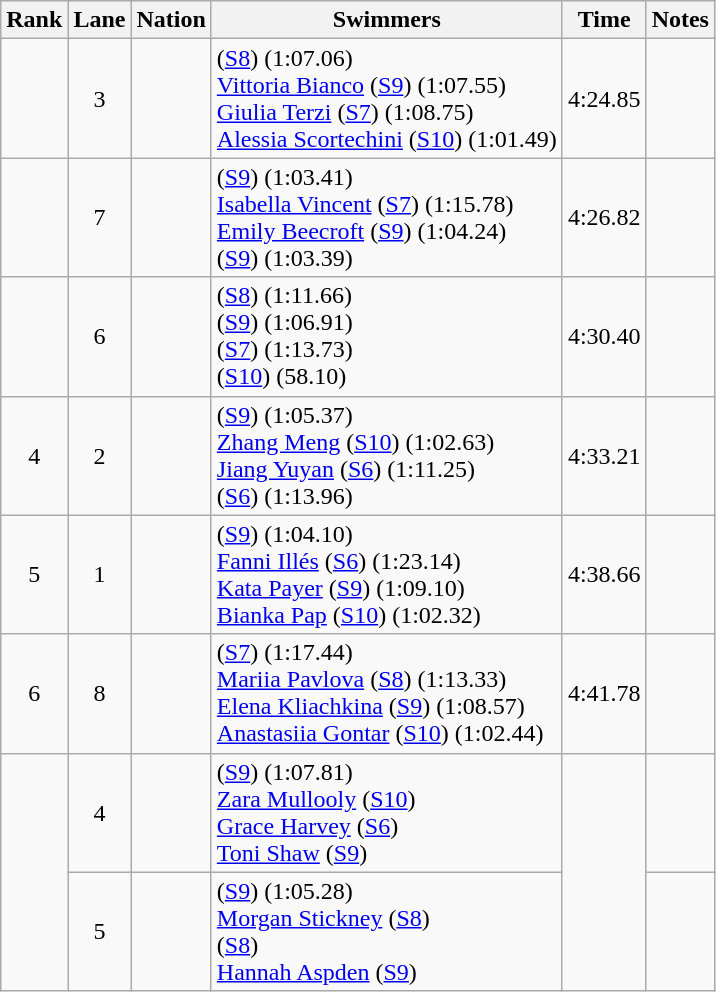<table class="wikitable sortable" style="text-align:center">
<tr>
<th>Rank</th>
<th>Lane</th>
<th>Nation</th>
<th>Swimmers</th>
<th>Time</th>
<th>Notes</th>
</tr>
<tr>
<td></td>
<td>3</td>
<td align=left></td>
<td align=left> (<a href='#'>S8</a>) (1:07.06)<br><a href='#'>Vittoria Bianco</a> (<a href='#'>S9</a>) (1:07.55)<br><a href='#'>Giulia Terzi</a> (<a href='#'>S7</a>) (1:08.75)<br><a href='#'>Alessia Scortechini</a> (<a href='#'>S10</a>) (1:01.49)</td>
<td>4:24.85</td>
<td></td>
</tr>
<tr>
<td></td>
<td>7</td>
<td align=left></td>
<td align=left> (<a href='#'>S9</a>) (1:03.41)<br><a href='#'>Isabella Vincent</a> (<a href='#'>S7</a>) (1:15.78)<br><a href='#'>Emily Beecroft</a> (<a href='#'>S9</a>) (1:04.24)<br> (<a href='#'>S9</a>) (1:03.39)</td>
<td>4:26.82</td>
<td></td>
</tr>
<tr>
<td></td>
<td>6</td>
<td align=left></td>
<td align=left> (<a href='#'>S8</a>) (1:11.66)<br> (<a href='#'>S9</a>) (1:06.91)<br> (<a href='#'>S7</a>) (1:13.73)<br> (<a href='#'>S10</a>) (58.10)</td>
<td>4:30.40</td>
<td></td>
</tr>
<tr>
<td>4</td>
<td>2</td>
<td align=left></td>
<td align=left> (<a href='#'>S9</a>) (1:05.37)<br><a href='#'>Zhang Meng</a> (<a href='#'>S10</a>) (1:02.63)<br><a href='#'>Jiang Yuyan</a> (<a href='#'>S6</a>) (1:11.25)<br> (<a href='#'>S6</a>) (1:13.96)</td>
<td>4:33.21</td>
<td></td>
</tr>
<tr>
<td>5</td>
<td>1</td>
<td align=left></td>
<td align=left> (<a href='#'>S9</a>) (1:04.10)<br><a href='#'>Fanni Illés</a> (<a href='#'>S6</a>) (1:23.14)<br><a href='#'>Kata Payer</a> (<a href='#'>S9</a>) (1:09.10)<br><a href='#'>Bianka Pap</a> (<a href='#'>S10</a>) (1:02.32)</td>
<td>4:38.66</td>
<td></td>
</tr>
<tr>
<td>6</td>
<td>8</td>
<td align=left></td>
<td align=left> (<a href='#'>S7</a>) (1:17.44)<br><a href='#'>Mariia Pavlova</a> (<a href='#'>S8</a>) (1:13.33)<br><a href='#'>Elena Kliachkina</a> (<a href='#'>S9</a>) (1:08.57)<br><a href='#'>Anastasiia Gontar</a> (<a href='#'>S10</a>) (1:02.44)</td>
<td>4:41.78</td>
<td></td>
</tr>
<tr>
<td rowspan=2></td>
<td>4</td>
<td align=left></td>
<td align=left> (<a href='#'>S9</a>) (1:07.81)<br><a href='#'>Zara Mullooly</a> (<a href='#'>S10</a>)<br><a href='#'>Grace Harvey</a> (<a href='#'>S6</a>)<br><a href='#'>Toni Shaw</a> (<a href='#'>S9</a>)</td>
<td rowspan=2></td>
<td></td>
</tr>
<tr>
<td>5</td>
<td align=left></td>
<td align=left> (<a href='#'>S9</a>) (1:05.28)<br><a href='#'>Morgan Stickney</a> (<a href='#'>S8</a>)<br> (<a href='#'>S8</a>)<br><a href='#'>Hannah Aspden</a> (<a href='#'>S9</a>)</td>
<td></td>
</tr>
</table>
